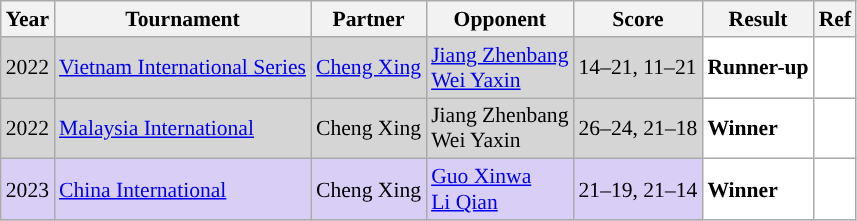<table class="sortable wikitable" style="font-size: 90%;">
<tr>
<th>Year</th>
<th>Tournament</th>
<th>Partner</th>
<th>Opponent</th>
<th>Score</th>
<th>Result</th>
<th>Ref</th>
</tr>
<tr style="background:#D5D5D5">
<td align="center">2022</td>
<td align="left"><a href='#'>Vietnam International Series</a></td>
<td align="left"> <a href='#'>Cheng Xing</a></td>
<td align="left"> <a href='#'>Jiang Zhenbang</a><br> <a href='#'>Wei Yaxin</a></td>
<td align="left">14–21, 11–21</td>
<td style="text-align:left; background:white"> <strong>Runner-up</strong></td>
<td style="text-align:center; background:white"></td>
</tr>
<tr style="background:#D5D5D5">
<td align="center">2022</td>
<td align="left"><a href='#'>Malaysia International</a></td>
<td align="left"> Cheng Xing</td>
<td align="left"> Jiang Zhenbang<br> Wei Yaxin</td>
<td align="left">26–24, 21–18</td>
<td style="text-align:left; background:white"> <strong>Winner</strong></td>
<td style="text-align:center; background:white"></td>
</tr>
<tr style="background:#D8CEF6">
<td align="center">2023</td>
<td align="left"><a href='#'>China International</a></td>
<td align="left"> Cheng Xing</td>
<td align="left"> <a href='#'>Guo Xinwa</a><br> <a href='#'>Li Qian</a></td>
<td align="left">21–19, 21–14</td>
<td style="text-align:left; background:white"> <strong>Winner</strong></td>
<td style="text-align:center; background:white"></td>
</tr>
</table>
